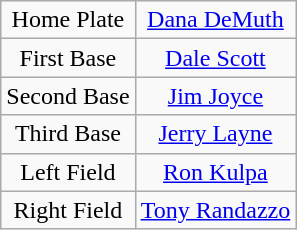<table class="wikitable" style="font-size: 100%; text-align:center;">
<tr>
<td>Home Plate</td>
<td><a href='#'>Dana DeMuth</a></td>
</tr>
<tr>
<td>First Base</td>
<td><a href='#'>Dale Scott</a></td>
</tr>
<tr>
<td>Second Base</td>
<td><a href='#'>Jim Joyce</a></td>
</tr>
<tr>
<td>Third Base</td>
<td><a href='#'>Jerry Layne</a></td>
</tr>
<tr>
<td>Left Field</td>
<td><a href='#'>Ron Kulpa</a></td>
</tr>
<tr>
<td>Right Field</td>
<td><a href='#'>Tony Randazzo</a></td>
</tr>
</table>
